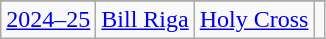<table class="wikitable sortable">
<tr>
</tr>
<tr align=center>
<td><a href='#'>2024–25</a></td>
<td><a href='#'>Bill Riga</a></td>
<td><a href='#'>Holy Cross</a></td>
<td></td>
</tr>
</table>
